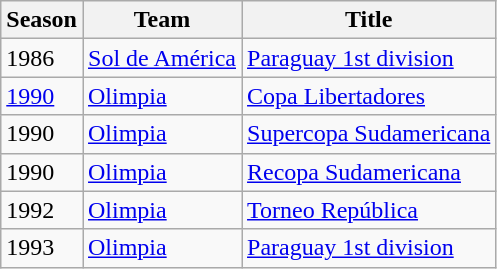<table class="wikitable">
<tr>
<th>Season</th>
<th>Team</th>
<th>Title</th>
</tr>
<tr>
<td>1986</td>
<td><a href='#'>Sol de América</a></td>
<td><a href='#'>Paraguay 1st division</a></td>
</tr>
<tr>
<td><a href='#'>1990</a></td>
<td><a href='#'>Olimpia</a></td>
<td><a href='#'>Copa Libertadores</a></td>
</tr>
<tr>
<td>1990</td>
<td><a href='#'>Olimpia</a></td>
<td><a href='#'>Supercopa Sudamericana</a></td>
</tr>
<tr>
<td>1990</td>
<td><a href='#'>Olimpia</a></td>
<td><a href='#'>Recopa Sudamericana</a></td>
</tr>
<tr>
<td>1992</td>
<td><a href='#'>Olimpia</a></td>
<td><a href='#'>Torneo República</a></td>
</tr>
<tr>
<td>1993</td>
<td><a href='#'>Olimpia</a></td>
<td><a href='#'>Paraguay 1st division</a></td>
</tr>
</table>
